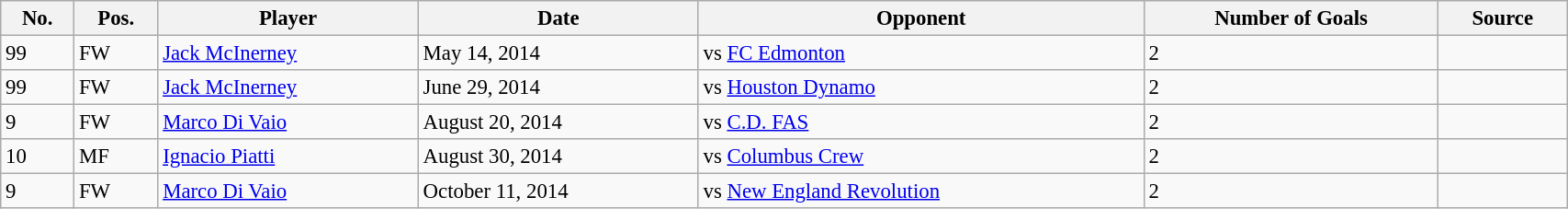<table class="wikitable sortable" style="width:90%; text-align:center; font-size:95%; text-align:left;">
<tr>
<th>No.</th>
<th>Pos.</th>
<th>Player</th>
<th>Date</th>
<th>Opponent</th>
<th>Number of Goals</th>
<th>Source</th>
</tr>
<tr>
<td>99</td>
<td>FW</td>
<td> <a href='#'>Jack McInerney</a></td>
<td>May 14, 2014</td>
<td>vs <a href='#'>FC Edmonton</a></td>
<td>2</td>
<td></td>
</tr>
<tr>
<td>99</td>
<td>FW</td>
<td> <a href='#'>Jack McInerney</a></td>
<td>June 29, 2014</td>
<td>vs <a href='#'>Houston Dynamo</a></td>
<td>2</td>
<td></td>
</tr>
<tr>
<td>9</td>
<td>FW</td>
<td> <a href='#'>Marco Di Vaio</a></td>
<td>August 20, 2014</td>
<td>vs <a href='#'>C.D. FAS</a></td>
<td>2</td>
<td></td>
</tr>
<tr>
<td>10</td>
<td>MF</td>
<td> <a href='#'>Ignacio Piatti</a></td>
<td>August 30, 2014</td>
<td>vs <a href='#'>Columbus Crew</a></td>
<td>2</td>
<td></td>
</tr>
<tr>
<td>9</td>
<td>FW</td>
<td> <a href='#'>Marco Di Vaio</a></td>
<td>October 11, 2014</td>
<td>vs <a href='#'>New England Revolution</a></td>
<td>2</td>
<td></td>
</tr>
</table>
